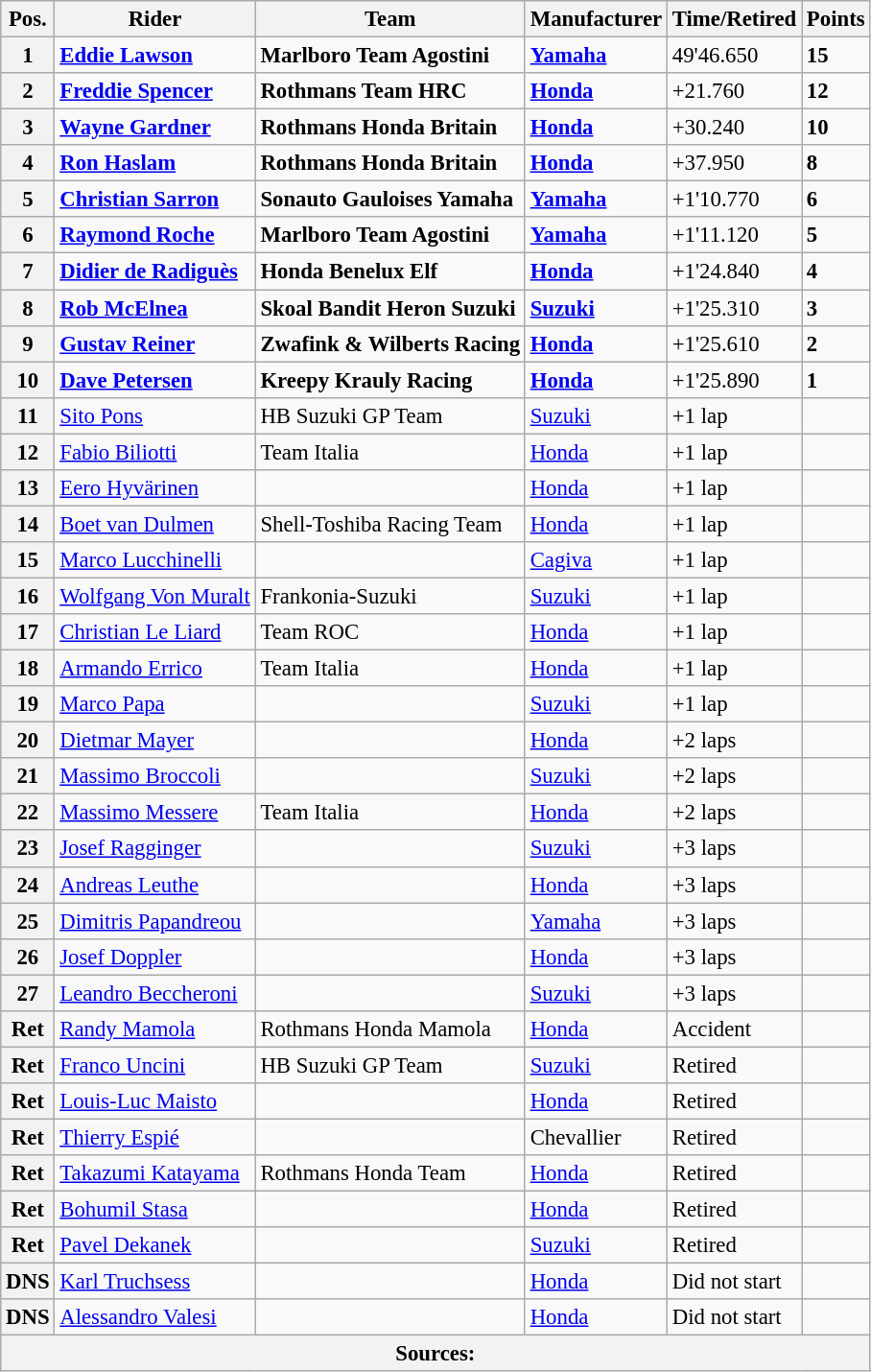<table class="wikitable" style="font-size: 95%;">
<tr>
<th>Pos.</th>
<th>Rider</th>
<th>Team</th>
<th>Manufacturer</th>
<th>Time/Retired</th>
<th>Points</th>
</tr>
<tr>
<th>1</th>
<td> <strong><a href='#'>Eddie Lawson</a></strong></td>
<td><strong>Marlboro Team Agostini</strong></td>
<td><strong><a href='#'>Yamaha</a></strong></td>
<td>49'46.650</td>
<td><strong>15</strong></td>
</tr>
<tr>
<th>2</th>
<td> <strong><a href='#'>Freddie Spencer</a></strong></td>
<td><strong>Rothmans Team HRC</strong></td>
<td><strong><a href='#'>Honda</a></strong></td>
<td>+21.760</td>
<td><strong>12</strong></td>
</tr>
<tr>
<th>3</th>
<td> <strong><a href='#'>Wayne Gardner</a></strong></td>
<td><strong>Rothmans Honda Britain</strong></td>
<td><strong><a href='#'>Honda</a></strong></td>
<td>+30.240</td>
<td><strong>10</strong></td>
</tr>
<tr>
<th>4</th>
<td> <strong><a href='#'>Ron Haslam</a></strong></td>
<td><strong>Rothmans Honda Britain</strong></td>
<td><strong><a href='#'>Honda</a></strong></td>
<td>+37.950</td>
<td><strong>8</strong></td>
</tr>
<tr>
<th>5</th>
<td> <strong><a href='#'>Christian Sarron</a></strong></td>
<td><strong>Sonauto Gauloises Yamaha</strong></td>
<td><strong><a href='#'>Yamaha</a></strong></td>
<td>+1'10.770</td>
<td><strong>6</strong></td>
</tr>
<tr>
<th>6</th>
<td> <strong><a href='#'>Raymond Roche</a></strong></td>
<td><strong>Marlboro Team Agostini</strong></td>
<td><strong><a href='#'>Yamaha</a></strong></td>
<td>+1'11.120</td>
<td><strong>5</strong></td>
</tr>
<tr>
<th>7</th>
<td> <strong><a href='#'>Didier de Radiguès</a></strong></td>
<td><strong>Honda Benelux Elf</strong></td>
<td><strong><a href='#'>Honda</a></strong></td>
<td>+1'24.840</td>
<td><strong>4</strong></td>
</tr>
<tr>
<th>8</th>
<td> <strong><a href='#'>Rob McElnea</a></strong></td>
<td><strong>Skoal Bandit Heron Suzuki</strong></td>
<td><strong><a href='#'>Suzuki</a></strong></td>
<td>+1'25.310</td>
<td><strong>3</strong></td>
</tr>
<tr>
<th>9</th>
<td> <strong><a href='#'>Gustav Reiner</a></strong></td>
<td><strong>Zwafink & Wilberts Racing</strong></td>
<td><strong><a href='#'>Honda</a></strong></td>
<td>+1'25.610</td>
<td><strong>2</strong></td>
</tr>
<tr>
<th>10</th>
<td> <strong><a href='#'>Dave Petersen</a></strong></td>
<td><strong>Kreepy Krauly Racing</strong></td>
<td><strong><a href='#'>Honda</a></strong></td>
<td>+1'25.890</td>
<td><strong>1</strong></td>
</tr>
<tr>
<th>11</th>
<td> <a href='#'>Sito Pons</a></td>
<td>HB Suzuki GP Team</td>
<td><a href='#'>Suzuki</a></td>
<td>+1 lap</td>
<td></td>
</tr>
<tr>
<th>12</th>
<td> <a href='#'>Fabio Biliotti</a></td>
<td>Team Italia</td>
<td><a href='#'>Honda</a></td>
<td>+1 lap</td>
<td></td>
</tr>
<tr>
<th>13</th>
<td> <a href='#'>Eero Hyvärinen</a></td>
<td></td>
<td><a href='#'>Honda</a></td>
<td>+1 lap</td>
<td></td>
</tr>
<tr>
<th>14</th>
<td> <a href='#'>Boet van Dulmen</a></td>
<td>Shell-Toshiba Racing Team</td>
<td><a href='#'>Honda</a></td>
<td>+1 lap</td>
<td></td>
</tr>
<tr>
<th>15</th>
<td> <a href='#'>Marco Lucchinelli</a></td>
<td></td>
<td><a href='#'>Cagiva</a></td>
<td>+1 lap</td>
<td></td>
</tr>
<tr>
<th>16</th>
<td> <a href='#'>Wolfgang Von Muralt</a></td>
<td>Frankonia-Suzuki</td>
<td><a href='#'>Suzuki</a></td>
<td>+1 lap</td>
<td></td>
</tr>
<tr>
<th>17</th>
<td> <a href='#'>Christian Le Liard</a></td>
<td>Team ROC</td>
<td><a href='#'>Honda</a></td>
<td>+1 lap</td>
<td></td>
</tr>
<tr>
<th>18</th>
<td> <a href='#'>Armando Errico</a></td>
<td>Team Italia</td>
<td><a href='#'>Honda</a></td>
<td>+1 lap</td>
<td></td>
</tr>
<tr>
<th>19</th>
<td> <a href='#'>Marco Papa</a></td>
<td></td>
<td><a href='#'>Suzuki</a></td>
<td>+1 lap</td>
<td></td>
</tr>
<tr>
<th>20</th>
<td> <a href='#'>Dietmar Mayer</a></td>
<td></td>
<td><a href='#'>Honda</a></td>
<td>+2 laps</td>
<td></td>
</tr>
<tr>
<th>21</th>
<td> <a href='#'>Massimo Broccoli</a></td>
<td></td>
<td><a href='#'>Suzuki</a></td>
<td>+2 laps</td>
<td></td>
</tr>
<tr>
<th>22</th>
<td> <a href='#'>Massimo Messere</a></td>
<td>Team Italia</td>
<td><a href='#'>Honda</a></td>
<td>+2 laps</td>
<td></td>
</tr>
<tr>
<th>23</th>
<td> <a href='#'>Josef Ragginger</a></td>
<td></td>
<td><a href='#'>Suzuki</a></td>
<td>+3 laps</td>
<td></td>
</tr>
<tr>
<th>24</th>
<td> <a href='#'>Andreas Leuthe</a></td>
<td></td>
<td><a href='#'>Honda</a></td>
<td>+3 laps</td>
<td></td>
</tr>
<tr>
<th>25</th>
<td> <a href='#'>Dimitris Papandreou</a></td>
<td></td>
<td><a href='#'>Yamaha</a></td>
<td>+3 laps</td>
<td></td>
</tr>
<tr>
<th>26</th>
<td> <a href='#'>Josef Doppler</a></td>
<td></td>
<td><a href='#'>Honda</a></td>
<td>+3 laps</td>
<td></td>
</tr>
<tr>
<th>27</th>
<td> <a href='#'>Leandro Beccheroni</a></td>
<td></td>
<td><a href='#'>Suzuki</a></td>
<td>+3 laps</td>
<td></td>
</tr>
<tr>
<th>Ret</th>
<td> <a href='#'>Randy Mamola</a></td>
<td>Rothmans Honda Mamola</td>
<td><a href='#'>Honda</a></td>
<td>Accident</td>
<td></td>
</tr>
<tr>
<th>Ret</th>
<td> <a href='#'>Franco Uncini</a></td>
<td>HB Suzuki GP Team</td>
<td><a href='#'>Suzuki</a></td>
<td>Retired</td>
<td></td>
</tr>
<tr>
<th>Ret</th>
<td> <a href='#'>Louis-Luc Maisto</a></td>
<td></td>
<td><a href='#'>Honda</a></td>
<td>Retired</td>
<td></td>
</tr>
<tr>
<th>Ret</th>
<td> <a href='#'>Thierry Espié</a></td>
<td></td>
<td>Chevallier</td>
<td>Retired</td>
<td></td>
</tr>
<tr>
<th>Ret</th>
<td> <a href='#'>Takazumi Katayama</a></td>
<td>Rothmans Honda Team</td>
<td><a href='#'>Honda</a></td>
<td>Retired</td>
<td></td>
</tr>
<tr>
<th>Ret</th>
<td> <a href='#'>Bohumil Stasa</a></td>
<td></td>
<td><a href='#'>Honda</a></td>
<td>Retired</td>
<td></td>
</tr>
<tr>
<th>Ret</th>
<td> <a href='#'>Pavel Dekanek</a></td>
<td></td>
<td><a href='#'>Suzuki</a></td>
<td>Retired</td>
<td></td>
</tr>
<tr>
<th>DNS</th>
<td> <a href='#'>Karl Truchsess</a></td>
<td></td>
<td><a href='#'>Honda</a></td>
<td>Did not start</td>
<td></td>
</tr>
<tr>
<th>DNS</th>
<td> <a href='#'>Alessandro Valesi</a></td>
<td></td>
<td><a href='#'>Honda</a></td>
<td>Did not start</td>
<td></td>
</tr>
<tr>
<th colspan=8>Sources: </th>
</tr>
</table>
